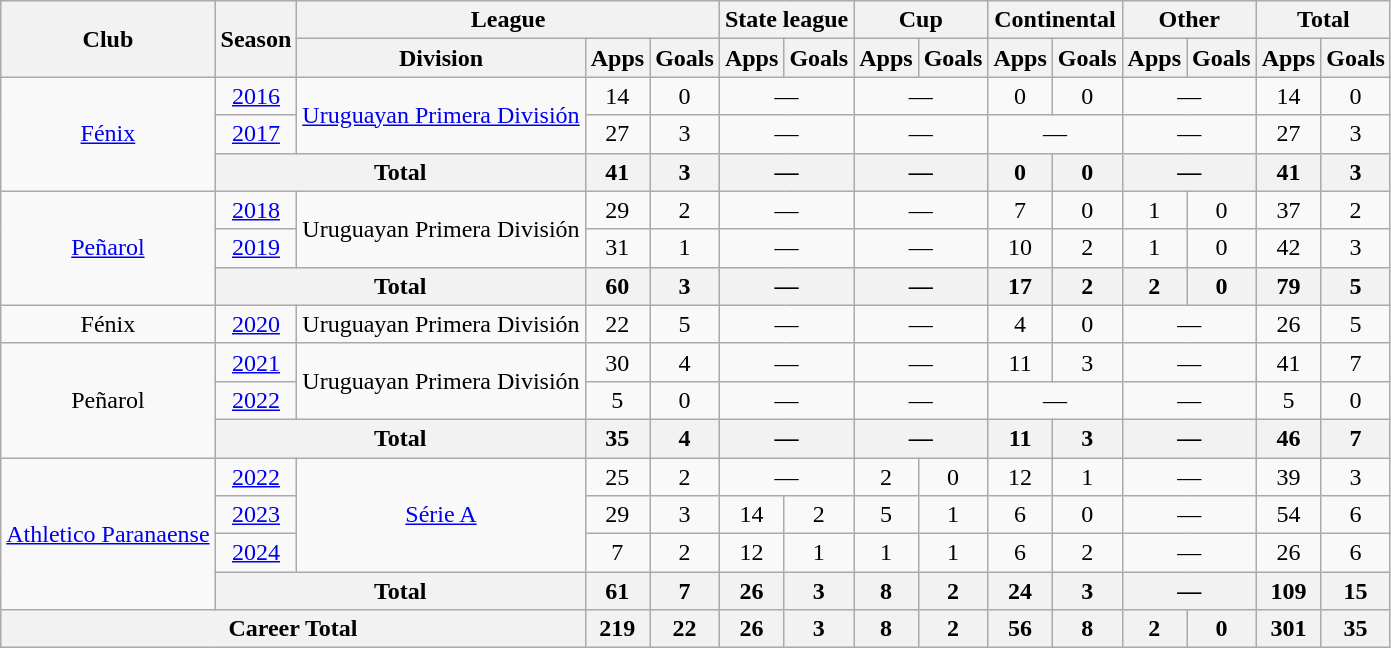<table class="wikitable" style="text-align: center">
<tr>
<th rowspan="2">Club</th>
<th rowspan="2">Season</th>
<th colspan="3">League</th>
<th colspan="2">State league</th>
<th colspan="2">Cup</th>
<th colspan="2">Continental</th>
<th colspan="2">Other</th>
<th colspan="2">Total</th>
</tr>
<tr>
<th>Division</th>
<th>Apps</th>
<th>Goals</th>
<th>Apps</th>
<th>Goals</th>
<th>Apps</th>
<th>Goals</th>
<th>Apps</th>
<th>Goals</th>
<th>Apps</th>
<th>Goals</th>
<th>Apps</th>
<th>Goals</th>
</tr>
<tr>
<td rowspan="3"><a href='#'>Fénix</a></td>
<td><a href='#'>2016</a></td>
<td rowspan="2"><a href='#'>Uruguayan Primera División</a></td>
<td>14</td>
<td>0</td>
<td colspan="2">—</td>
<td colspan="2">—</td>
<td>0</td>
<td>0</td>
<td colspan="2">—</td>
<td>14</td>
<td>0</td>
</tr>
<tr>
<td><a href='#'>2017</a></td>
<td>27</td>
<td>3</td>
<td colspan="2">—</td>
<td colspan="2">—</td>
<td colspan="2">—</td>
<td colspan="2">—</td>
<td>27</td>
<td>3</td>
</tr>
<tr>
<th colspan="2">Total</th>
<th>41</th>
<th>3</th>
<th colspan="2">—</th>
<th colspan="2">—</th>
<th>0</th>
<th>0</th>
<th colspan="2">—</th>
<th>41</th>
<th>3</th>
</tr>
<tr>
<td rowspan="3"><a href='#'>Peñarol</a></td>
<td><a href='#'>2018</a></td>
<td rowspan="2">Uruguayan Primera División</td>
<td>29</td>
<td>2</td>
<td colspan="2">—</td>
<td colspan="2">—</td>
<td>7</td>
<td>0</td>
<td>1</td>
<td>0</td>
<td>37</td>
<td>2</td>
</tr>
<tr>
<td><a href='#'>2019</a></td>
<td>31</td>
<td>1</td>
<td colspan="2">—</td>
<td colspan="2">—</td>
<td>10</td>
<td>2</td>
<td>1</td>
<td>0</td>
<td>42</td>
<td>3</td>
</tr>
<tr>
<th colspan="2">Total</th>
<th>60</th>
<th>3</th>
<th colspan="2">—</th>
<th colspan="2">—</th>
<th>17</th>
<th>2</th>
<th>2</th>
<th>0</th>
<th>79</th>
<th>5</th>
</tr>
<tr>
<td>Fénix</td>
<td><a href='#'>2020</a></td>
<td>Uruguayan Primera División</td>
<td>22</td>
<td>5</td>
<td colspan="2">—</td>
<td colspan="2">—</td>
<td>4</td>
<td>0</td>
<td colspan="2">—</td>
<td>26</td>
<td>5</td>
</tr>
<tr>
<td rowspan="3">Peñarol</td>
<td><a href='#'>2021</a></td>
<td rowspan="2">Uruguayan Primera División</td>
<td>30</td>
<td>4</td>
<td colspan="2">—</td>
<td colspan="2">—</td>
<td>11</td>
<td>3</td>
<td colspan="2">—</td>
<td>41</td>
<td>7</td>
</tr>
<tr>
<td><a href='#'>2022</a></td>
<td>5</td>
<td>0</td>
<td colspan="2">—</td>
<td colspan="2">—</td>
<td colspan="2">—</td>
<td colspan="2">—</td>
<td>5</td>
<td>0</td>
</tr>
<tr>
<th colspan="2">Total</th>
<th>35</th>
<th>4</th>
<th colspan="2">—</th>
<th colspan="2">—</th>
<th>11</th>
<th>3</th>
<th colspan="2">—</th>
<th>46</th>
<th>7</th>
</tr>
<tr>
<td rowspan="4"><a href='#'>Athletico Paranaense</a></td>
<td><a href='#'>2022</a></td>
<td rowspan="3"><a href='#'>Série A</a></td>
<td>25</td>
<td>2</td>
<td colspan="2">—</td>
<td>2</td>
<td>0</td>
<td>12</td>
<td>1</td>
<td colspan="2">—</td>
<td>39</td>
<td>3</td>
</tr>
<tr>
<td><a href='#'>2023</a></td>
<td>29</td>
<td>3</td>
<td>14</td>
<td>2</td>
<td>5</td>
<td>1</td>
<td>6</td>
<td>0</td>
<td colspan="2">—</td>
<td>54</td>
<td>6</td>
</tr>
<tr>
<td><a href='#'>2024</a></td>
<td>7</td>
<td>2</td>
<td>12</td>
<td>1</td>
<td>1</td>
<td>1</td>
<td>6</td>
<td>2</td>
<td colspan="2">—</td>
<td>26</td>
<td>6</td>
</tr>
<tr>
<th colspan="2">Total</th>
<th>61</th>
<th>7</th>
<th>26</th>
<th>3</th>
<th>8</th>
<th>2</th>
<th>24</th>
<th>3</th>
<th colspan="2">—</th>
<th>109</th>
<th>15</th>
</tr>
<tr>
<th colspan="3">Career Total</th>
<th>219</th>
<th>22</th>
<th>26</th>
<th>3</th>
<th>8</th>
<th>2</th>
<th>56</th>
<th>8</th>
<th>2</th>
<th>0</th>
<th>301</th>
<th>35</th>
</tr>
</table>
